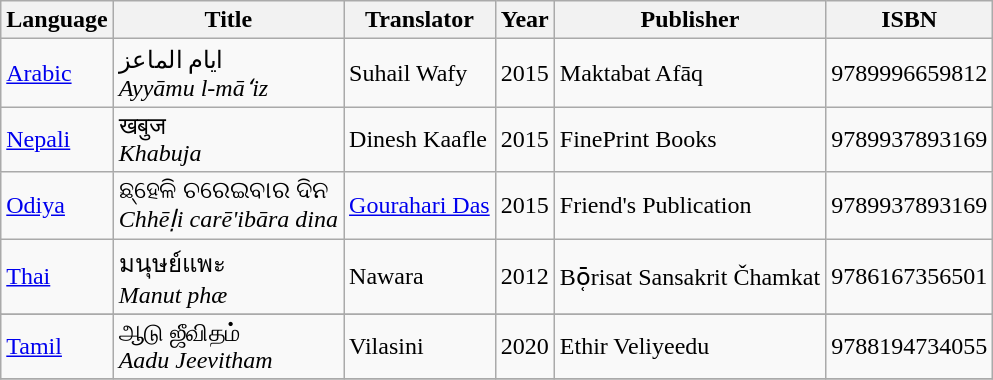<table class="wikitable">
<tr>
<th>Language</th>
<th>Title</th>
<th>Translator</th>
<th>Year</th>
<th>Publisher</th>
<th>ISBN</th>
</tr>
<tr>
<td><a href='#'>Arabic</a></td>
<td>ايام الماعز <br><em>Ayyāmu l-māʻiz</em><br></td>
<td>Suhail Wafy</td>
<td>2015</td>
<td>Maktabat Afāq</td>
<td>9789996659812</td>
</tr>
<tr>
<td><a href='#'>Nepali</a></td>
<td>खबुज <br><em>Khabuja</em><br></td>
<td>Dinesh Kaafle</td>
<td>2015</td>
<td>FinePrint Books</td>
<td>9789937893169</td>
</tr>
<tr>
<td><a href='#'>Odiya</a></td>
<td>ଛ୍ହେଳି ଚରେଇବାର ଦିନ <br><em>Chhēḷi carē'ibāra dina</em><br></td>
<td><a href='#'>Gourahari Das</a></td>
<td>2015</td>
<td>Friend's Publication</td>
<td>9789937893169</td>
</tr>
<tr>
<td><a href='#'>Thai</a></td>
<td>มนุษย์แพะ <br><em>Manut phæ</em><br></td>
<td>Nawara</td>
<td>2012</td>
<td>Bō̜risat Sansakrit Čhamkat</td>
<td>9786167356501</td>
</tr>
<tr>
</tr>
<tr>
<td><a href='#'>Tamil</a></td>
<td>ஆடு ஜீவிதம் <br><em>Aadu Jeevitham</em><br></td>
<td>Vilasini</td>
<td>2020</td>
<td>Ethir Veliyeedu</td>
<td>9788194734055</td>
</tr>
<tr>
</tr>
</table>
